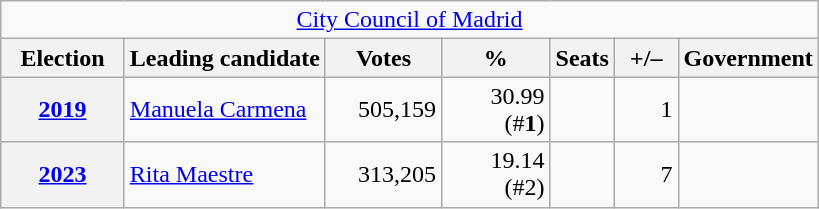<table class="wikitable" style="text-align:right;">
<tr>
<td colspan="7" align="center"><a href='#'>City Council of Madrid</a></td>
</tr>
<tr>
<th width="75">Election</th>
<th>Leading candidate</th>
<th width="70">Votes</th>
<th width="65">%</th>
<th>Seats</th>
<th width="35">+/–</th>
<th>Government</th>
</tr>
<tr>
<th><a href='#'>2019</a></th>
<td align="left"><a href='#'>Manuela Carmena</a></td>
<td>505,159</td>
<td>30.99 (#<strong>1</strong>)</td>
<td></td>
<td>1<br></td>
<td></td>
</tr>
<tr>
<th><a href='#'>2023</a></th>
<td align="left"><a href='#'>Rita Maestre</a></td>
<td>313,205</td>
<td>19.14 (#2)</td>
<td></td>
<td>7</td>
<td></td>
</tr>
</table>
